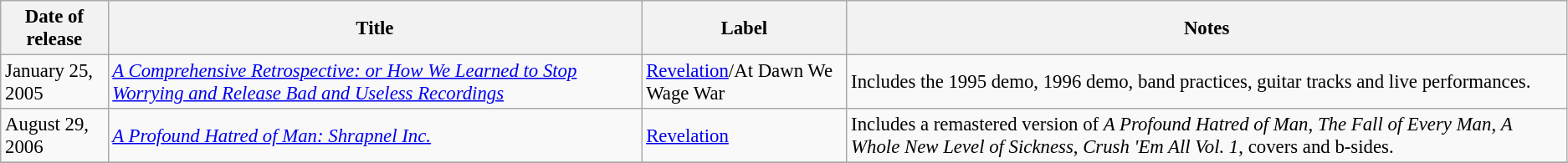<table class="wikitable" style="font-size: 95%;">
<tr>
<th>Date of release</th>
<th>Title</th>
<th>Label</th>
<th>Notes</th>
</tr>
<tr>
<td>January 25, 2005</td>
<td><em><a href='#'>A Comprehensive Retrospective: or How We Learned to Stop Worrying and Release Bad and Useless Recordings</a></em></td>
<td><a href='#'>Revelation</a>/At Dawn We Wage War</td>
<td>Includes the 1995 demo, 1996 demo, band practices, guitar tracks and live performances.</td>
</tr>
<tr>
<td>August 29, 2006</td>
<td><em><a href='#'>A Profound Hatred of Man: Shrapnel Inc.</a></em></td>
<td><a href='#'>Revelation</a></td>
<td>Includes a remastered version of <em>A Profound Hatred of Man</em>, <em>The Fall of Every Man</em>, <em>A Whole New Level of Sickness</em>, <em>Crush 'Em All Vol. 1</em>, covers and b-sides.</td>
</tr>
<tr>
</tr>
</table>
